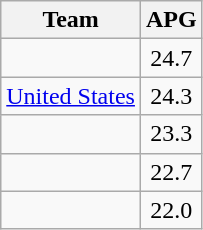<table class=wikitable>
<tr>
<th>Team</th>
<th>APG</th>
</tr>
<tr>
<td></td>
<td align=center>24.7</td>
</tr>
<tr>
<td> <a href='#'>United States</a></td>
<td align=center>24.3</td>
</tr>
<tr>
<td></td>
<td align=center>23.3</td>
</tr>
<tr>
<td></td>
<td align=center>22.7</td>
</tr>
<tr>
<td></td>
<td align=center>22.0</td>
</tr>
</table>
